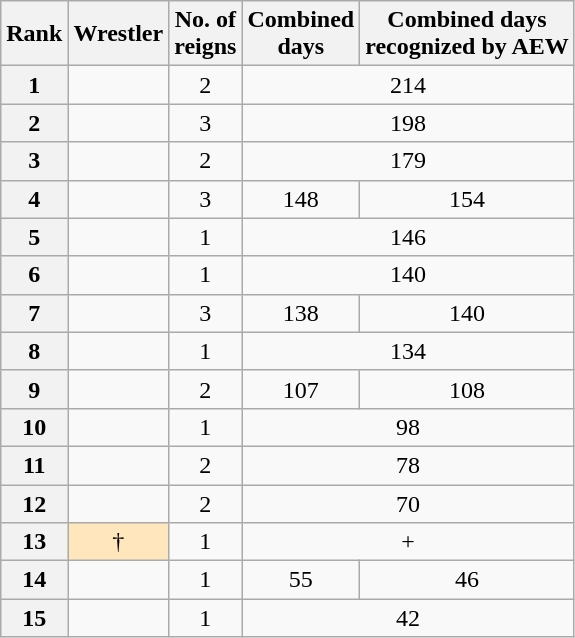<table class="wikitable sortable" style="text-align: center">
<tr>
<th>Rank</th>
<th>Wrestler</th>
<th>No. of<br>reigns</th>
<th>Combined<br>days</th>
<th>Combined days<br>recognized by AEW</th>
</tr>
<tr>
<th>1</th>
<td></td>
<td>2</td>
<td colspan=2>214</td>
</tr>
<tr>
<th>2</th>
<td></td>
<td>3</td>
<td colspan=2>198</td>
</tr>
<tr>
<th>3</th>
<td></td>
<td>2</td>
<td colspan=2>179</td>
</tr>
<tr>
<th>4</th>
<td></td>
<td>3</td>
<td>148</td>
<td>154</td>
</tr>
<tr>
<th>5</th>
<td></td>
<td>1</td>
<td colspan="2">146</td>
</tr>
<tr>
<th>6</th>
<td></td>
<td>1</td>
<td colspan=2>140</td>
</tr>
<tr>
<th>7</th>
<td></td>
<td>3</td>
<td>138</td>
<td>140</td>
</tr>
<tr>
<th>8</th>
<td></td>
<td>1</td>
<td colspan=2>134</td>
</tr>
<tr>
<th>9</th>
<td></td>
<td>2</td>
<td>107</td>
<td>108</td>
</tr>
<tr>
<th>10</th>
<td></td>
<td>1</td>
<td colspan=2>98</td>
</tr>
<tr>
<th>11</th>
<td></td>
<td>2</td>
<td colspan=2>78</td>
</tr>
<tr>
<th>12</th>
<td></td>
<td>2</td>
<td colspan=2>70</td>
</tr>
<tr>
<th>13</th>
<td style="background:#ffe6bd;"> †</td>
<td>1</td>
<td colspan=2>+</td>
</tr>
<tr>
<th>14</th>
<td></td>
<td>1</td>
<td>55</td>
<td>46</td>
</tr>
<tr>
<th>15</th>
<td></td>
<td>1</td>
<td colspan=2>42</td>
</tr>
</table>
